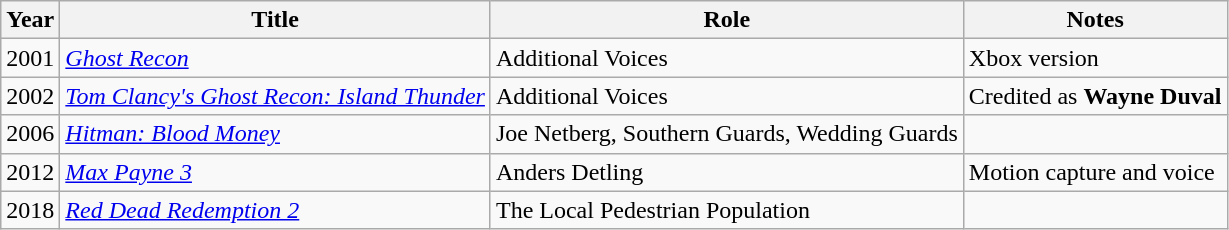<table class="wikitable sortable">
<tr>
<th>Year</th>
<th>Title</th>
<th>Role</th>
<th>Notes</th>
</tr>
<tr>
<td>2001</td>
<td><em><a href='#'>Ghost Recon</a></em></td>
<td>Additional Voices</td>
<td>Xbox version</td>
</tr>
<tr>
<td>2002</td>
<td><em><a href='#'>Tom Clancy's Ghost Recon: Island Thunder</a></em></td>
<td>Additional Voices</td>
<td>Credited as <strong>Wayne Duval</strong></td>
</tr>
<tr>
<td>2006</td>
<td><em><a href='#'>Hitman: Blood Money</a></em></td>
<td>Joe Netberg, Southern Guards, Wedding Guards</td>
<td></td>
</tr>
<tr>
<td>2012</td>
<td><em><a href='#'>Max Payne 3</a></em></td>
<td>Anders Detling</td>
<td>Motion capture and voice</td>
</tr>
<tr>
<td>2018</td>
<td><em><a href='#'>Red Dead Redemption 2</a></em></td>
<td>The Local Pedestrian Population</td>
<td></td>
</tr>
</table>
